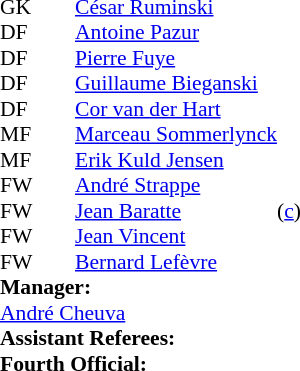<table style=font-size:90% cellspacing=0 cellpadding=0>
<tr>
<td colspan=4></td>
</tr>
<tr>
<th width=25></th>
<th width=25></th>
</tr>
<tr>
<td>GK</td>
<td><strong> </strong></td>
<td> <a href='#'>César Ruminski</a></td>
</tr>
<tr>
<td>DF</td>
<td><strong> </strong></td>
<td> <a href='#'>Antoine Pazur</a></td>
</tr>
<tr>
<td>DF</td>
<td><strong> </strong></td>
<td> <a href='#'>Pierre Fuye</a></td>
</tr>
<tr>
<td>DF</td>
<td><strong> </strong></td>
<td> <a href='#'>Guillaume Bieganski</a></td>
</tr>
<tr>
<td>DF</td>
<td><strong> </strong></td>
<td> <a href='#'>Cor van der Hart</a></td>
</tr>
<tr>
<td>MF</td>
<td><strong> </strong></td>
<td> <a href='#'>Marceau Sommerlynck</a></td>
</tr>
<tr>
<td>MF</td>
<td><strong> </strong></td>
<td> <a href='#'>Erik Kuld Jensen</a></td>
</tr>
<tr>
<td>FW</td>
<td><strong> </strong></td>
<td> <a href='#'>André Strappe</a></td>
</tr>
<tr>
<td>FW</td>
<td><strong> </strong></td>
<td> <a href='#'>Jean Baratte</a></td>
<td>(<a href='#'>c</a>)</td>
</tr>
<tr>
<td>FW</td>
<td><strong> </strong></td>
<td> <a href='#'>Jean Vincent</a></td>
</tr>
<tr>
<td>FW</td>
<td><strong> </strong></td>
<td> <a href='#'>Bernard Lefèvre</a></td>
</tr>
<tr>
<td colspan=3><strong>Manager:</strong></td>
</tr>
<tr>
<td colspan=4> <a href='#'>André Cheuva</a><br><strong>Assistant Referees:</strong><br>
<strong>Fourth Official:</strong><br></td>
</tr>
</table>
